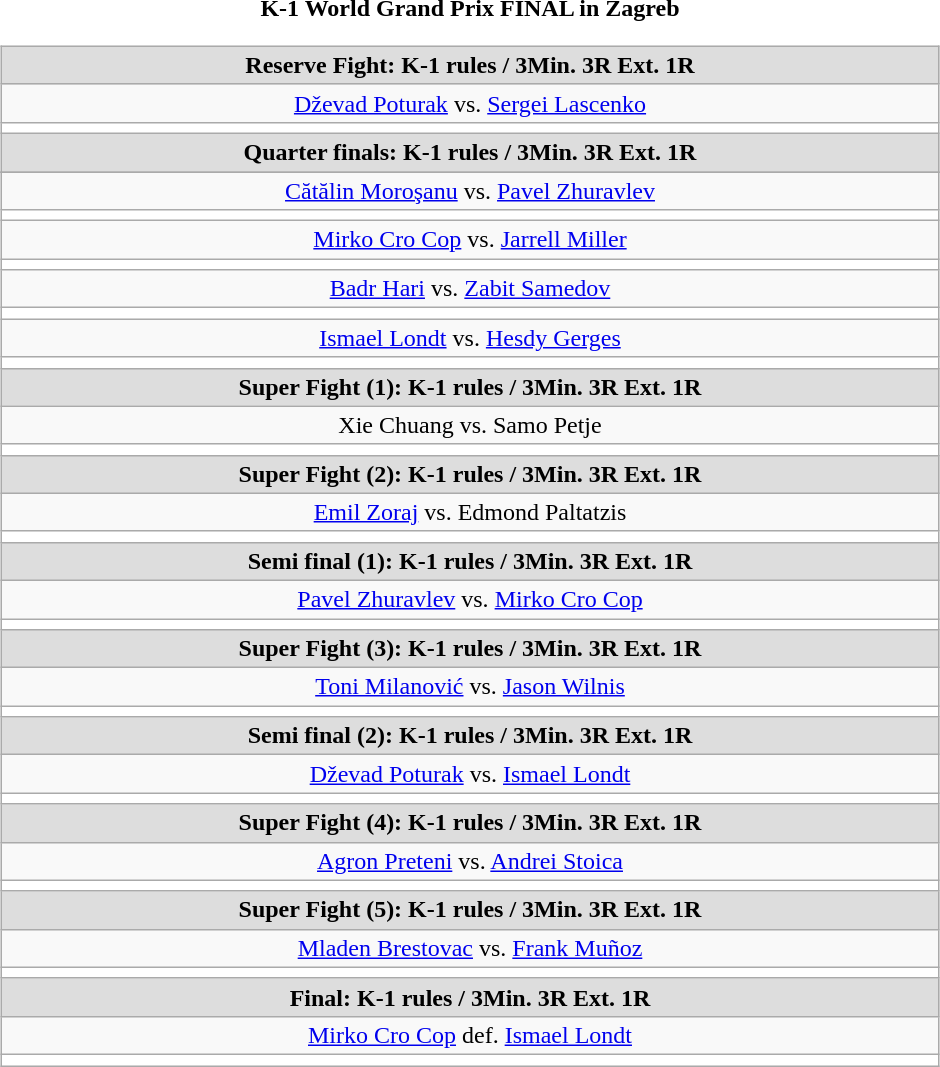<table class="toccolours" width=50% style="margin:1.5em auto; text-align:center;">
<tr>
<td><strong>K-1 World Grand Prix FINAL in Zagreb</strong><br><table class="wikitable" width="100%">
<tr align="center"  bgcolor="#dddddd">
<td><strong>Reserve Fight: K-1 rules / 3Min. 3R Ext. 1R</strong></td>
</tr>
<tr>
<td align=center> <a href='#'>Dževad Poturak</a> vs. <a href='#'>Sergei Lascenko</a> </td>
</tr>
<tr>
<th style=background:white colspan=2></th>
</tr>
<tr align="center"  bgcolor="#dddddd">
<td><strong>Quarter finals: K-1 rules / 3Min. 3R Ext. 1R</strong></td>
</tr>
<tr>
</tr>
<tr>
<td align=center> <a href='#'>Cătălin Moroşanu</a> vs. <a href='#'>Pavel Zhuravlev</a> </td>
</tr>
<tr>
<th style=background:white colspan=2></th>
</tr>
<tr>
<td align=center> <a href='#'>Mirko Cro Cop</a> vs. <a href='#'>Jarrell Miller</a> </td>
</tr>
<tr>
<th style=background:white colspan=2></th>
</tr>
<tr>
<td align=center> <a href='#'>Badr Hari</a> vs. <a href='#'>Zabit Samedov</a> </td>
</tr>
<tr>
<th style=background:white colspan=2></th>
</tr>
<tr>
<td align=center> <a href='#'>Ismael Londt</a> vs. <a href='#'>Hesdy Gerges</a> </td>
</tr>
<tr>
<th style=background:white colspan=2></th>
</tr>
<tr align="center"  bgcolor="#dddddd">
<td><strong>Super Fight (1): K-1 rules / 3Min. 3R Ext. 1R</strong></td>
</tr>
<tr>
<td align=center> Xie Chuang vs. Samo Petje </td>
</tr>
<tr>
<th style=background:white colspan=2></th>
</tr>
<tr align="center"  bgcolor="#dddddd">
<td><strong>Super Fight (2): K-1 rules / 3Min. 3R Ext. 1R</strong></td>
</tr>
<tr>
<td align=center> <a href='#'>Emil Zoraj</a> vs. Edmond Paltatzis </td>
</tr>
<tr>
<th style=background:white colspan=2></th>
</tr>
<tr align="center"  bgcolor="#dddddd">
<td><strong>Semi final (1): K-1 rules / 3Min. 3R Ext. 1R</strong></td>
</tr>
<tr>
<td align=center> <a href='#'>Pavel Zhuravlev</a> vs. <a href='#'>Mirko Cro Cop</a> </td>
</tr>
<tr>
<th style=background:white colspan=2></th>
</tr>
<tr align="center"  bgcolor="#dddddd">
<td><strong>Super Fight (3): K-1 rules / 3Min. 3R Ext. 1R</strong></td>
</tr>
<tr>
<td align=center> <a href='#'>Toni Milanović</a> vs. <a href='#'>Jason Wilnis</a> </td>
</tr>
<tr>
<th style=background:white colspan=2></th>
</tr>
<tr align="center"  bgcolor="#dddddd">
<td><strong>Semi final (2): K-1 rules / 3Min. 3R Ext. 1R</strong></td>
</tr>
<tr>
<td align=center> <a href='#'>Dževad Poturak</a>  vs. <a href='#'>Ismael Londt</a> </td>
</tr>
<tr>
<th style=background:white colspan=2></th>
</tr>
<tr align="center"  bgcolor="#dddddd">
<td><strong>Super Fight (4): K-1 rules / 3Min. 3R Ext. 1R</strong></td>
</tr>
<tr>
<td align=center> <a href='#'>Agron Preteni</a> vs. <a href='#'>Andrei Stoica</a> </td>
</tr>
<tr>
<th style=background:white colspan=2></th>
</tr>
<tr align="center"  bgcolor="#dddddd">
<td><strong>Super Fight (5): K-1 rules / 3Min. 3R Ext. 1R</strong></td>
</tr>
<tr>
<td align=center> <a href='#'>Mladen Brestovac</a> vs. <a href='#'>Frank Muñoz</a> </td>
</tr>
<tr>
<th style=background:white colspan=2></th>
</tr>
<tr align="center"  bgcolor="#dddddd">
<td><strong>Final: K-1 rules / 3Min. 3R Ext. 1R</strong></td>
</tr>
<tr>
<td align=center> <a href='#'>Mirko Cro Cop</a> def. <a href='#'>Ismael Londt</a> </td>
</tr>
<tr>
<th style=background:white colspan=2></th>
</tr>
</table>
</td>
</tr>
</table>
